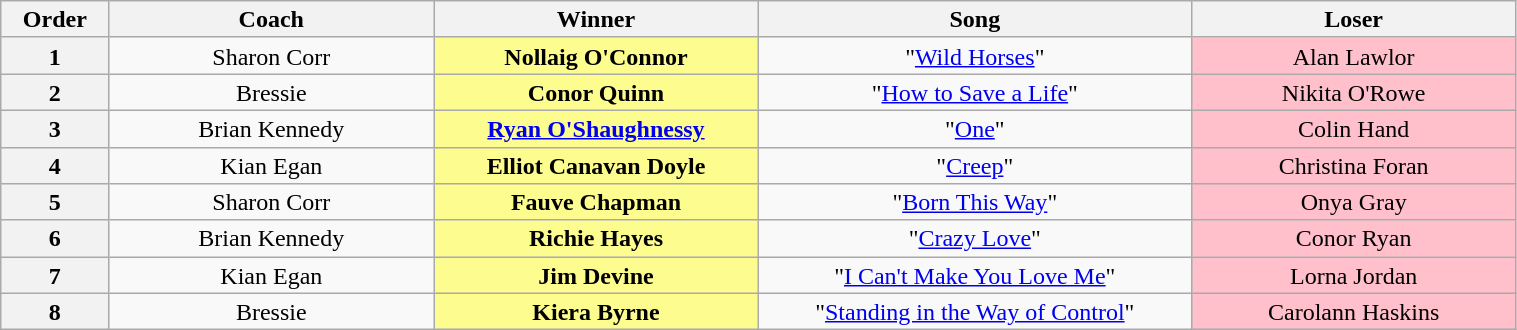<table class="wikitable" style="text-align:center; line-height:17px; width:80%;">
<tr>
<th scope="col" width="05%">Order</th>
<th scope="col" width="15%">Coach</th>
<th width="15%">Winner</th>
<th width="20%">Song</th>
<th width="15%">Loser</th>
</tr>
<tr>
<th scope="col">1</th>
<td>Sharon Corr</td>
<td width="15%" style="background:#fdfc8f;"><strong>Nollaig O'Connor</strong></td>
<td>"<a href='#'>Wild Horses</a>"</td>
<td width="15%" style="background:pink">Alan Lawlor</td>
</tr>
<tr>
<th scope="col">2</th>
<td>Bressie</td>
<td width="15%" style="background:#fdfc8f;"><strong>Conor Quinn</strong></td>
<td>"<a href='#'>How to Save a Life</a>"</td>
<td width="15%" style="background:pink">Nikita O'Rowe</td>
</tr>
<tr>
<th scope="col">3</th>
<td>Brian Kennedy</td>
<td width="15%" style="background:#fdfc8f;"><strong><a href='#'>Ryan O'Shaughnessy</a></strong></td>
<td>"<a href='#'>One</a>"</td>
<td width="15%" style="background:pink">Colin Hand</td>
</tr>
<tr>
<th scope="col">4</th>
<td>Kian Egan</td>
<td width="15%" style="background:#fdfc8f;"><strong>Elliot Canavan Doyle</strong></td>
<td>"<a href='#'>Creep</a>"</td>
<td width="15%" style="background:pink">Christina Foran</td>
</tr>
<tr>
<th scope="col">5</th>
<td>Sharon Corr</td>
<td width="15%" style="background:#fdfc8f;"><strong>Fauve Chapman</strong></td>
<td>"<a href='#'>Born This Way</a>"</td>
<td width="15%" style="background:pink">Onya Gray</td>
</tr>
<tr>
<th scope="col">6</th>
<td>Brian Kennedy</td>
<td width="15%" style="background:#fdfc8f;"><strong>Richie Hayes</strong></td>
<td>"<a href='#'>Crazy Love</a>"</td>
<td width="15%" style="background:pink">Conor Ryan</td>
</tr>
<tr>
<th scope="col">7</th>
<td>Kian Egan</td>
<td width="15%" style="background:#fdfc8f;"><strong>Jim Devine</strong></td>
<td>"<a href='#'>I Can't Make You Love Me</a>"</td>
<td width="15%" style="background:pink">Lorna Jordan</td>
</tr>
<tr>
<th scope="col">8</th>
<td>Bressie</td>
<td width="15%" style="background:#fdfc8f;"><strong>Kiera Byrne</strong></td>
<td>"<a href='#'>Standing in the Way of Control</a>"</td>
<td width="15%" style="background:pink">Carolann Haskins</td>
</tr>
</table>
